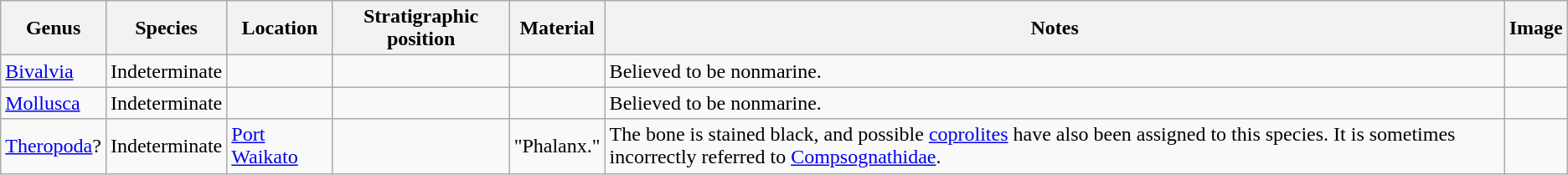<table class="wikitable">
<tr>
<th>Genus</th>
<th>Species</th>
<th>Location</th>
<th>Stratigraphic position</th>
<th>Material</th>
<th>Notes</th>
<th>Image</th>
</tr>
<tr>
<td><a href='#'>Bivalvia</a></td>
<td>Indeterminate</td>
<td></td>
<td></td>
<td></td>
<td>Believed to be nonmarine.</td>
<td></td>
</tr>
<tr>
<td><a href='#'>Mollusca</a></td>
<td>Indeterminate</td>
<td></td>
<td></td>
<td></td>
<td>Believed to be nonmarine.</td>
<td></td>
</tr>
<tr>
<td><a href='#'>Theropoda</a>?</td>
<td>Indeterminate</td>
<td><a href='#'>Port Waikato</a></td>
<td></td>
<td>"Phalanx."</td>
<td>The bone is stained black, and possible <a href='#'>coprolites</a> have also been assigned to this species. It is sometimes incorrectly referred to <a href='#'>Compsognathidae</a>.</td>
<td></td>
</tr>
</table>
